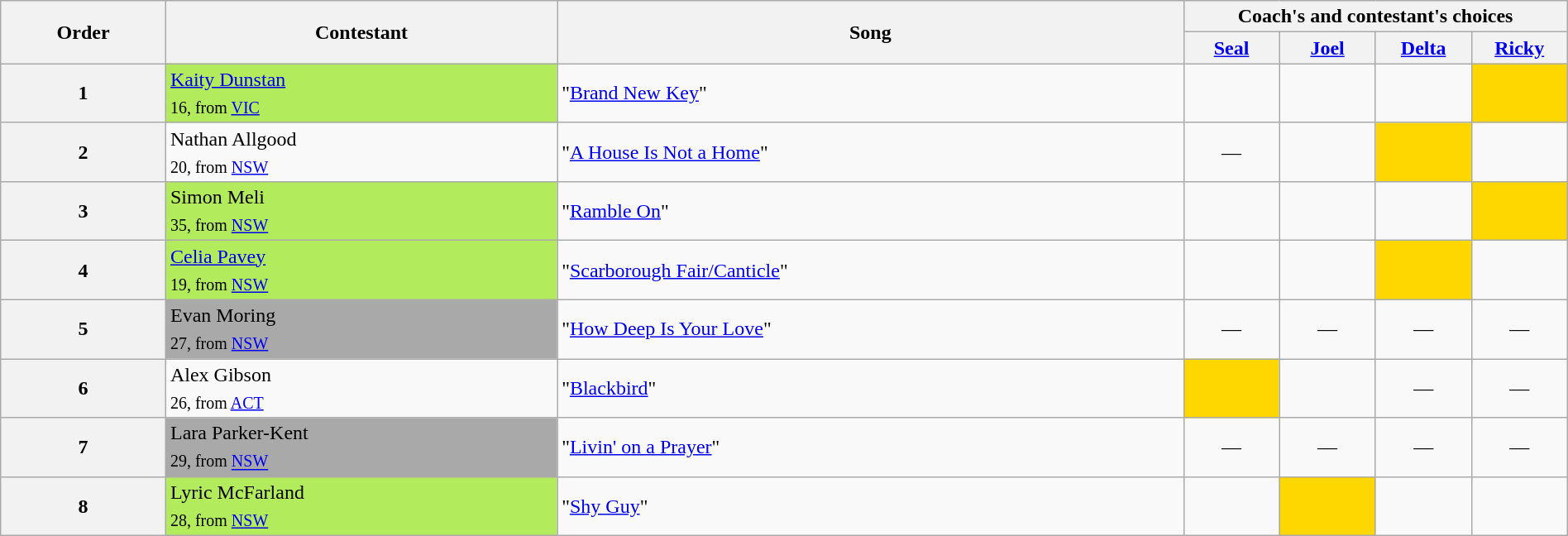<table class="wikitable" style="width:100%;">
<tr>
<th rowspan=2>Order</th>
<th rowspan=2>Contestant</th>
<th rowspan=2>Song</th>
<th colspan=4>Coach's and contestant's choices</th>
</tr>
<tr>
<th width="70"><a href='#'>Seal</a></th>
<th width="70"><a href='#'>Joel</a></th>
<th width="70"><a href='#'>Delta</a></th>
<th width="70"><a href='#'>Ricky</a></th>
</tr>
<tr>
<th>1</th>
<td style="background:#B2EC5D;"><a href='#'>Kaity Dunstan</a><br><sub>16, from <a href='#'>VIC</a></sub></td>
<td>"<a href='#'>Brand New Key</a>"</td>
<td style="text-align:center;"></td>
<td style="text-align:center;"></td>
<td style="text-align:center;"></td>
<td style="background:gold;text-align:center;"></td>
</tr>
<tr>
<th>2</th>
<td>Nathan Allgood<br><sub>20, from <a href='#'>NSW</a></sub></td>
<td>"<a href='#'>A House Is Not a Home</a>"</td>
<td align="center">—</td>
<td style="text-align:center;"></td>
<td style="background:gold;text-align:center;"></td>
<td style="text-align:center;"></td>
</tr>
<tr>
<th>3</th>
<td style="background:#B2EC5D;">Simon Meli<br><sub>35, from <a href='#'>NSW</a></sub></td>
<td>"<a href='#'>Ramble On</a>"</td>
<td style="text-align:center;"></td>
<td style="text-align:center;"></td>
<td style="text-align:center;"></td>
<td style="background:gold;text-align:center;"></td>
</tr>
<tr>
<th>4</th>
<td style="background:#B2EC5D;"><a href='#'>Celia Pavey</a><br><sub>19, from <a href='#'>NSW</a></sub></td>
<td>"<a href='#'>Scarborough Fair/Canticle</a>"</td>
<td style="text-align:center;"></td>
<td style="text-align:center;"></td>
<td style="background:gold;text-align:center;"></td>
<td style="text-align:center;"></td>
</tr>
<tr>
<th>5</th>
<td style="background:darkgrey;">Evan Moring<br><sub>27, from <a href='#'>NSW</a></sub></td>
<td>"<a href='#'>How Deep Is Your Love</a>"</td>
<td align="center">—</td>
<td align="center">—</td>
<td align="center">—</td>
<td align="center">—</td>
</tr>
<tr>
<th>6</th>
<td>Alex Gibson<br><sub>26, from <a href='#'>ACT</a></sub></td>
<td>"<a href='#'>Blackbird</a>"</td>
<td style="background:gold;text-align:center;"></td>
<td style="text-align:center;"></td>
<td align="center">—</td>
<td align="center">—</td>
</tr>
<tr>
<th>7</th>
<td style="background:darkgrey;">Lara Parker-Kent<br><sub>29, from <a href='#'>NSW</a></sub></td>
<td>"<a href='#'>Livin' on a Prayer</a>"</td>
<td align="center">—</td>
<td align="center">—</td>
<td align="center">—</td>
<td align="center">—</td>
</tr>
<tr>
<th>8</th>
<td style="background:#B2EC5D;">Lyric McFarland<br><sub>28, from <a href='#'>NSW</a></sub></td>
<td>"<a href='#'>Shy Guy</a>"</td>
<td style="text-align:center;"></td>
<td style="background:gold;text-align:center;"></td>
<td style="text-align:center;"></td>
<td style="text-align:center;"></td>
</tr>
</table>
